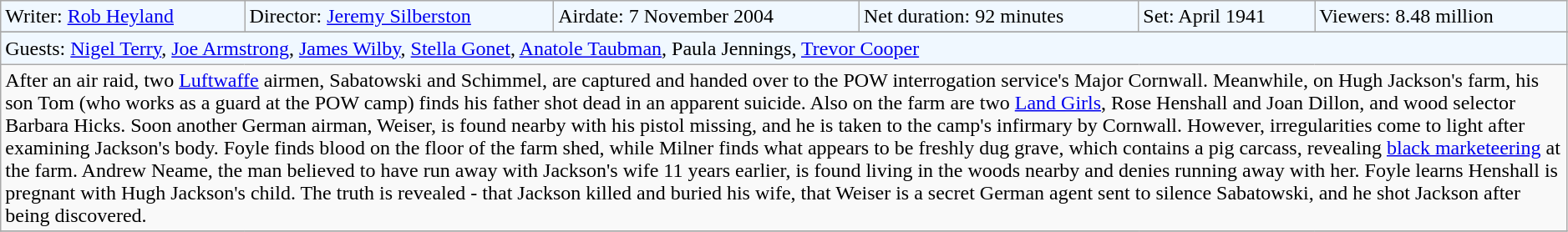<table class="wikitable" width=99%>
<tr style="background-color: #F0F8FF;" |>
<td>Writer: <a href='#'>Rob Heyland</a></td>
<td>Director: <a href='#'>Jeremy Silberston</a></td>
<td>Airdate: 7 November 2004</td>
<td>Net duration: 92 minutes</td>
<td>Set: April 1941</td>
<td>Viewers: 8.48 million</td>
</tr>
<tr>
</tr>
<tr style="background-color: #F0F8FF;" |>
<td colspan="6">Guests: <a href='#'>Nigel Terry</a>, <a href='#'>Joe Armstrong</a>, <a href='#'>James Wilby</a>, <a href='#'>Stella Gonet</a>, <a href='#'>Anatole Taubman</a>, Paula Jennings, <a href='#'>Trevor Cooper</a></td>
</tr>
<tr>
<td colspan="6">After an air raid, two <a href='#'>Luftwaffe</a> airmen, Sabatowski and Schimmel, are captured and handed over to the POW interrogation service's Major Cornwall. Meanwhile, on Hugh Jackson's farm, his son Tom (who works as a guard at the POW camp) finds his father shot dead in an apparent suicide. Also on the farm are two <a href='#'>Land Girls</a>, Rose Henshall and Joan Dillon, and wood selector Barbara Hicks. Soon another German airman, Weiser, is found nearby with his pistol missing, and he is taken to the camp's infirmary by Cornwall. However, irregularities come to light after examining Jackson's body. Foyle finds blood on the floor of the farm shed, while Milner finds what appears to be freshly dug grave, which contains a pig carcass, revealing <a href='#'>black marketeering</a> at the farm. Andrew Neame, the man believed to have run away with Jackson's wife 11 years earlier, is found living in the woods nearby and denies running away with her. Foyle learns Henshall is pregnant with Hugh Jackson's child. The truth is revealed - that Jackson killed and buried his wife, that Weiser is a secret German agent sent to silence Sabatowski, and he shot Jackson after being discovered.</td>
</tr>
<tr>
</tr>
</table>
